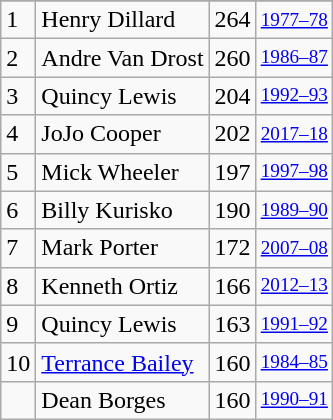<table class="wikitable">
<tr>
</tr>
<tr>
<td>1</td>
<td>Henry Dillard</td>
<td>264</td>
<td style="font-size:80%;"><a href='#'>1977–78</a></td>
</tr>
<tr>
<td>2</td>
<td>Andre Van Drost</td>
<td>260</td>
<td style="font-size:80%;"><a href='#'>1986–87</a></td>
</tr>
<tr>
<td>3</td>
<td>Quincy Lewis</td>
<td>204</td>
<td style="font-size:80%;"><a href='#'>1992–93</a></td>
</tr>
<tr>
<td>4</td>
<td>JoJo Cooper</td>
<td>202</td>
<td style="font-size:80%;"><a href='#'>2017–18</a></td>
</tr>
<tr>
<td>5</td>
<td>Mick Wheeler</td>
<td>197</td>
<td style="font-size:80%;"><a href='#'>1997–98</a></td>
</tr>
<tr>
<td>6</td>
<td>Billy Kurisko</td>
<td>190</td>
<td style="font-size:80%;"><a href='#'>1989–90</a></td>
</tr>
<tr>
<td>7</td>
<td>Mark Porter</td>
<td>172</td>
<td style="font-size:80%;"><a href='#'>2007–08</a></td>
</tr>
<tr>
<td>8</td>
<td>Kenneth Ortiz</td>
<td>166</td>
<td style="font-size:80%;"><a href='#'>2012–13</a></td>
</tr>
<tr>
<td>9</td>
<td>Quincy Lewis</td>
<td>163</td>
<td style="font-size:80%;"><a href='#'>1991–92</a></td>
</tr>
<tr>
<td>10</td>
<td><a href='#'>Terrance Bailey</a></td>
<td>160</td>
<td style="font-size:80%;"><a href='#'>1984–85</a></td>
</tr>
<tr>
<td></td>
<td>Dean Borges</td>
<td>160</td>
<td style="font-size:80%;"><a href='#'>1990–91</a></td>
</tr>
</table>
